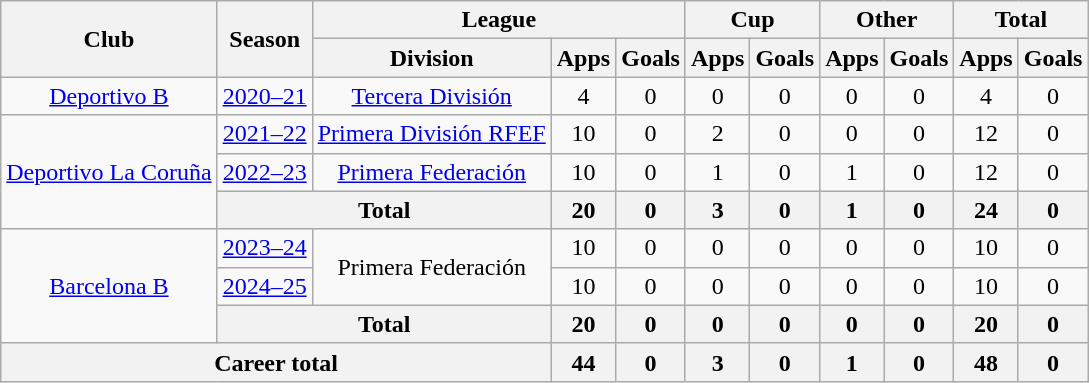<table class=wikitable style=text-align:center>
<tr>
<th rowspan=2>Club</th>
<th rowspan=2>Season</th>
<th colspan=3>League</th>
<th colspan=2>Cup</th>
<th colspan=2>Other</th>
<th colspan=2>Total</th>
</tr>
<tr>
<th>Division</th>
<th>Apps</th>
<th>Goals</th>
<th>Apps</th>
<th>Goals</th>
<th>Apps</th>
<th>Goals</th>
<th>Apps</th>
<th>Goals</th>
</tr>
<tr>
<td><a href='#'>Deportivo B</a></td>
<td><a href='#'>2020–21</a></td>
<td><a href='#'>Tercera División</a></td>
<td>4</td>
<td>0</td>
<td>0</td>
<td>0</td>
<td>0</td>
<td>0</td>
<td>4</td>
<td>0</td>
</tr>
<tr>
<td rowspan="3"><a href='#'>Deportivo La Coruña</a></td>
<td><a href='#'>2021–22</a></td>
<td><a href='#'>Primera División RFEF</a></td>
<td>10</td>
<td>0</td>
<td>2</td>
<td>0</td>
<td>0</td>
<td>0</td>
<td>12</td>
<td>0</td>
</tr>
<tr>
<td><a href='#'>2022–23</a></td>
<td><a href='#'>Primera Federación</a></td>
<td>10</td>
<td>0</td>
<td>1</td>
<td>0</td>
<td>1</td>
<td>0</td>
<td>12</td>
<td>0</td>
</tr>
<tr>
<th colspan="2">Total</th>
<th>20</th>
<th>0</th>
<th>3</th>
<th>0</th>
<th>1</th>
<th>0</th>
<th>24</th>
<th>0</th>
</tr>
<tr>
<td rowspan=3><a href='#'>Barcelona B</a></td>
<td><a href='#'>2023–24</a></td>
<td rowspan=2>Primera Federación</td>
<td>10</td>
<td>0</td>
<td>0</td>
<td>0</td>
<td>0</td>
<td>0</td>
<td>10</td>
<td>0</td>
</tr>
<tr>
<td><a href='#'>2024–25</a></td>
<td>10</td>
<td>0</td>
<td>0</td>
<td>0</td>
<td>0</td>
<td>0</td>
<td>10</td>
<td>0</td>
</tr>
<tr>
<th colspan="2">Total</th>
<th>20</th>
<th>0</th>
<th>0</th>
<th>0</th>
<th>0</th>
<th>0</th>
<th>20</th>
<th>0</th>
</tr>
<tr>
<th colspan="3">Career total</th>
<th>44</th>
<th>0</th>
<th>3</th>
<th>0</th>
<th>1</th>
<th>0</th>
<th>48</th>
<th>0</th>
</tr>
</table>
